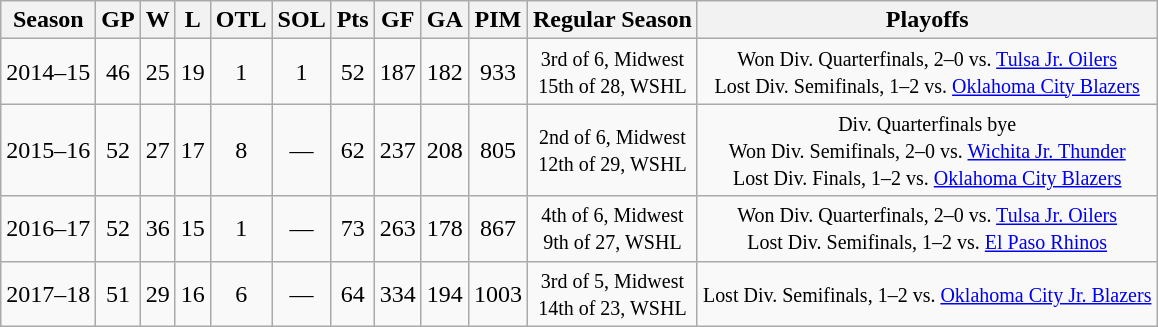<table class="wikitable" style="text-align:center">
<tr>
<th>Season</th>
<th>GP</th>
<th>W</th>
<th>L</th>
<th>OTL</th>
<th>SOL</th>
<th>Pts</th>
<th>GF</th>
<th>GA</th>
<th>PIM</th>
<th>Regular Season</th>
<th>Playoffs</th>
</tr>
<tr>
<td>2014–15</td>
<td>46</td>
<td>25</td>
<td>19</td>
<td>1</td>
<td>1</td>
<td>52</td>
<td>187</td>
<td>182</td>
<td>933</td>
<td><small>3rd of 6, Midwest<br>15th of 28, WSHL</small></td>
<td><small>Won Div. Quarterfinals, 2–0 vs. <a href='#'>Tulsa Jr. Oilers</a><br>Lost Div. Semifinals, 1–2 vs. <a href='#'>Oklahoma City Blazers</a></small></td>
</tr>
<tr>
<td>2015–16</td>
<td>52</td>
<td>27</td>
<td>17</td>
<td>8</td>
<td>—</td>
<td>62</td>
<td>237</td>
<td>208</td>
<td>805</td>
<td><small>2nd of 6, Midwest<br>12th of 29, WSHL</small></td>
<td><small>Div. Quarterfinals bye<br>Won Div. Semifinals, 2–0 vs. <a href='#'>Wichita Jr. Thunder</a><br>Lost Div. Finals, 1–2 vs. <a href='#'>Oklahoma City Blazers</a></small></td>
</tr>
<tr>
<td>2016–17</td>
<td>52</td>
<td>36</td>
<td>15</td>
<td>1</td>
<td>—</td>
<td>73</td>
<td>263</td>
<td>178</td>
<td>867</td>
<td><small>4th of 6, Midwest<br>9th of 27, WSHL</small></td>
<td><small>Won Div. Quarterfinals, 2–0 vs. <a href='#'>Tulsa Jr. Oilers</a><br>Lost Div. Semifinals, 1–2 vs. <a href='#'>El Paso Rhinos</a></small></td>
</tr>
<tr>
<td>2017–18</td>
<td>51</td>
<td>29</td>
<td>16</td>
<td>6</td>
<td>—</td>
<td>64</td>
<td>334</td>
<td>194</td>
<td>1003</td>
<td><small>3rd of 5, Midwest<br>14th of 23, WSHL</small></td>
<td><small>Lost Div. Semifinals, 1–2 vs. <a href='#'>Oklahoma City Jr. Blazers</a></small></td>
</tr>
</table>
